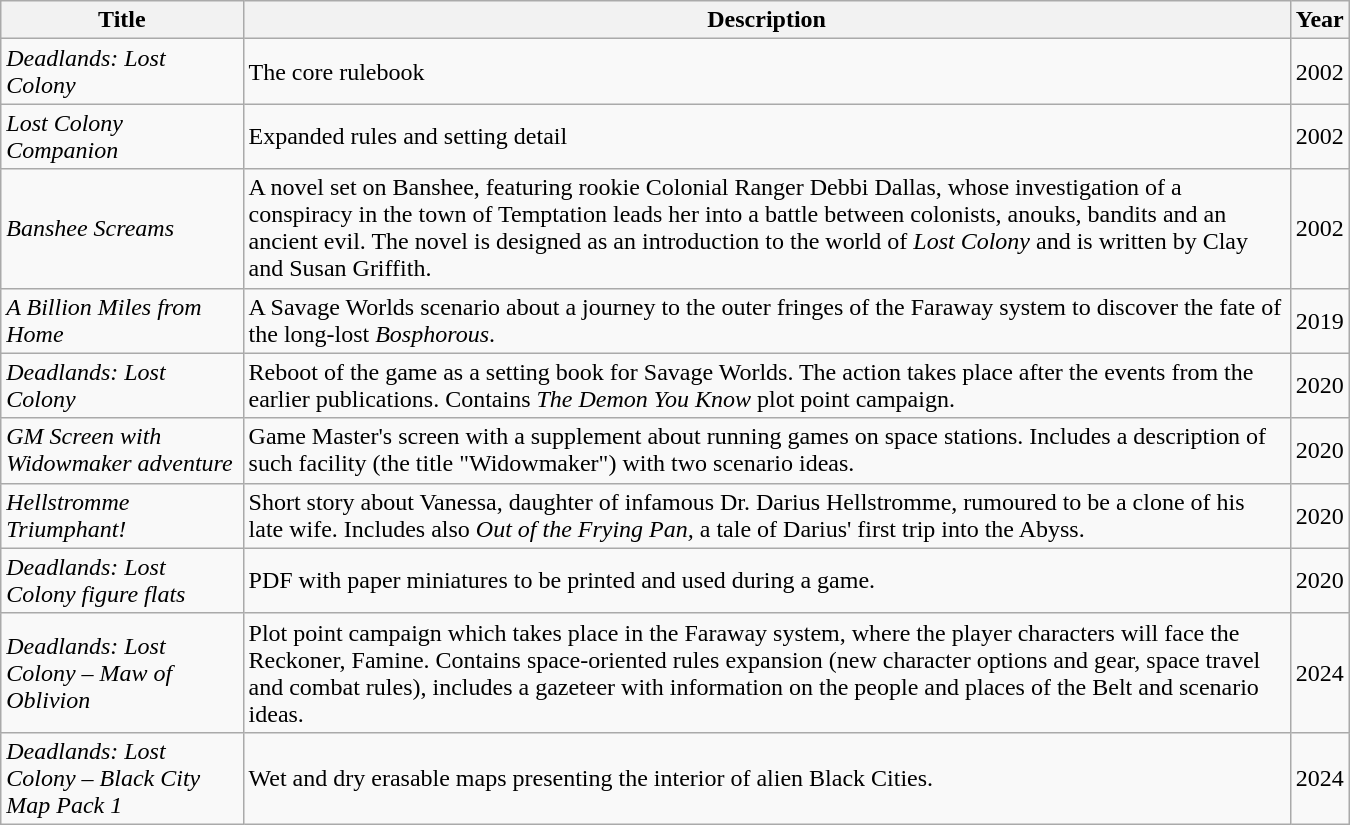<table class="wikitable" style="width: 900px">
<tr>
<th>Title</th>
<th>Description</th>
<th>Year</th>
</tr>
<tr>
<td><em>Deadlands: Lost Colony</em></td>
<td>The core rulebook</td>
<td>2002</td>
</tr>
<tr>
<td><em>Lost Colony Companion</em></td>
<td>Expanded rules and setting detail</td>
<td>2002</td>
</tr>
<tr>
<td><em>Banshee Screams</em></td>
<td>A novel set on Banshee, featuring rookie Colonial Ranger Debbi Dallas, whose investigation of a conspiracy in the town of Temptation leads her into a battle between colonists, anouks, bandits and an ancient evil. The novel is designed as an introduction to the world of <em>Lost Colony</em> and is written by Clay and Susan Griffith.</td>
<td>2002</td>
</tr>
<tr>
<td><em>A Billion Miles from Home</em></td>
<td>A Savage Worlds scenario about a journey to the outer fringes of the Faraway system to discover the fate of the long-lost <em>Bosphorous</em>.</td>
<td>2019</td>
</tr>
<tr>
<td><em>Deadlands: Lost Colony</em></td>
<td>Reboot of the game as a setting book for Savage Worlds. The action takes place after the events from the earlier publications. Contains <em>The Demon You Know</em> plot point campaign.</td>
<td>2020</td>
</tr>
<tr>
<td><em>GM Screen with Widowmaker adventure</em></td>
<td>Game Master's screen with a supplement about running games on space stations. Includes a description of such facility (the title "Widowmaker") with two scenario ideas.</td>
<td>2020</td>
</tr>
<tr>
<td><em>Hellstromme Triumphant!</em></td>
<td>Short story about Vanessa, daughter of infamous Dr. Darius Hellstromme, rumoured to be a clone of his late wife. Includes also <em>Out of the Frying Pan,</em> a tale of Darius' first trip into the Abyss.</td>
<td>2020</td>
</tr>
<tr>
<td><em>Deadlands: Lost Colony figure flats</em></td>
<td>PDF with paper miniatures to be printed and used during a game.</td>
<td>2020</td>
</tr>
<tr>
<td><em>Deadlands: Lost Colony – Maw of Oblivion</em></td>
<td>Plot point campaign which takes place in the Faraway system, where the player characters will face the Reckoner, Famine. Contains space-oriented rules expansion (new character options and gear, space travel and combat rules), includes a gazeteer with information on the people and places of the Belt and scenario ideas.</td>
<td>2024</td>
</tr>
<tr>
<td><em>Deadlands: Lost Colony – Black City Map Pack 1</em></td>
<td>Wet and dry erasable maps presenting the interior of alien Black Cities.</td>
<td>2024</td>
</tr>
</table>
